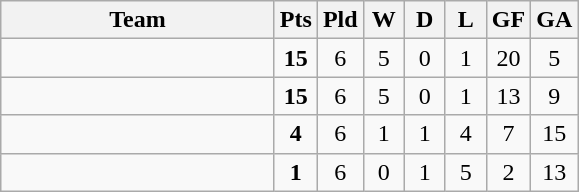<table class="wikitable" style="text-align: center;">
<tr>
<th width=175>Team</th>
<th width=20 abbr="Points">Pts</th>
<th width=20 abbr="Played">Pld</th>
<th width=20 abbr="Won">W</th>
<th width=20 abbr="Drawn">D</th>
<th width=20 abbr="Lost">L</th>
<th width=20 abbr="Goals for">GF</th>
<th width=20 abbr="Goals against">GA</th>
</tr>
<tr align=center>
<td align=left></td>
<td><strong>15</strong></td>
<td>6</td>
<td>5</td>
<td>0</td>
<td>1</td>
<td>20</td>
<td>5</td>
</tr>
<tr align=center>
<td align=left></td>
<td><strong>15</strong></td>
<td>6</td>
<td>5</td>
<td>0</td>
<td>1</td>
<td>13</td>
<td>9</td>
</tr>
<tr align=center>
<td align=left></td>
<td><strong>4</strong></td>
<td>6</td>
<td>1</td>
<td>1</td>
<td>4</td>
<td>7</td>
<td>15</td>
</tr>
<tr align=center>
<td align=left></td>
<td><strong>1</strong></td>
<td>6</td>
<td>0</td>
<td>1</td>
<td>5</td>
<td>2</td>
<td>13</td>
</tr>
</table>
